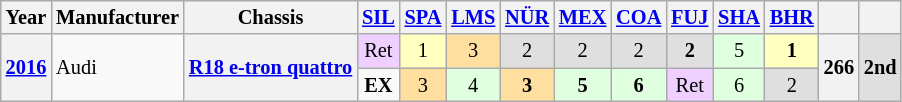<table class="wikitable" style="font-size: 85%; text-align:center">
<tr valign="top">
<th valign="middle">Year</th>
<th valign="middle">Manufacturer</th>
<th valign="middle">Chassis</th>
<th><a href='#'>SIL</a><br></th>
<th><a href='#'>SPA</a><br></th>
<th><a href='#'>LMS</a><br></th>
<th><a href='#'>NÜR</a><br></th>
<th><a href='#'>MEX</a><br></th>
<th><a href='#'>COA</a><br></th>
<th><a href='#'>FUJ</a><br></th>
<th><a href='#'>SHA</a><br></th>
<th><a href='#'>BHR</a><br></th>
<th valign="middle"></th>
<th valign="middle"></th>
</tr>
<tr>
<th rowspan="2"><a href='#'>2016</a></th>
<td align="left" rowspan="2"> Audi</td>
<th rowspan="2"><a href='#'>R18 e-tron quattro</a></th>
<td style="background:#efcfff;">Ret</td>
<td style="background:#FFFFBF;">1</td>
<td style="background:#ffdf9f;">3</td>
<td style="background:#DFDFDF;">2</td>
<td style="background:#DFDFDF;">2</td>
<td style="background:#DFDFDF;">2</td>
<td style="background:#DFDFDF;"><strong>2</strong></td>
<td style="background:#DFFFDF;">5</td>
<td style="background:#FFFFBF;"><strong>1</strong></td>
<th rowspan="2">266</th>
<td style="background:#DFDFDF;" rowspan="3"><strong>2nd</strong></td>
</tr>
<tr>
<td><strong>EX</strong></td>
<td style="background:#ffdf9f;">3</td>
<td style="background:#DFFFDF;">4</td>
<td style="background:#ffdf9f;"><strong>3</strong></td>
<td style="background:#DFFFDF;"><strong>5</strong></td>
<td style="background:#DFFFDF;"><strong>6</strong></td>
<td style="background:#efcfff;">Ret</td>
<td style="background:#DFFFDF;">6</td>
<td style="background:#DFDFDF;">2</td>
</tr>
</table>
